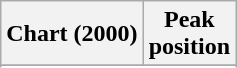<table class="wikitable sortable plainrowheaders" style="text-align:center">
<tr>
<th scope="col">Chart (2000)</th>
<th scope="col">Peak<br>position</th>
</tr>
<tr>
</tr>
<tr>
</tr>
</table>
